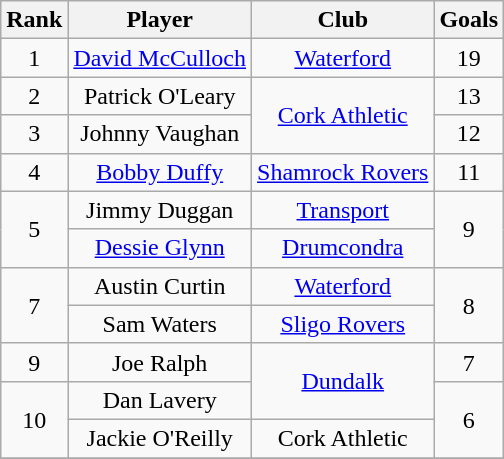<table class="wikitable" style="text-align:center">
<tr>
<th>Rank</th>
<th>Player</th>
<th>Club</th>
<th>Goals</th>
</tr>
<tr>
<td>1</td>
<td> <a href='#'>David McCulloch</a></td>
<td><a href='#'>Waterford</a></td>
<td>19</td>
</tr>
<tr>
<td>2</td>
<td> Patrick O'Leary</td>
<td rowspan="2"><a href='#'>Cork Athletic</a></td>
<td>13</td>
</tr>
<tr>
<td>3</td>
<td> Johnny Vaughan</td>
<td>12</td>
</tr>
<tr>
<td>4</td>
<td> <a href='#'>Bobby Duffy</a></td>
<td><a href='#'>Shamrock Rovers</a></td>
<td>11</td>
</tr>
<tr>
<td rowspan="2">5</td>
<td> Jimmy Duggan</td>
<td><a href='#'>Transport</a></td>
<td rowspan="2">9</td>
</tr>
<tr>
<td> <a href='#'>Dessie Glynn</a></td>
<td><a href='#'>Drumcondra</a></td>
</tr>
<tr>
<td rowspan="2">7</td>
<td> Austin Curtin</td>
<td><a href='#'>Waterford</a></td>
<td rowspan="2">8</td>
</tr>
<tr>
<td> Sam Waters</td>
<td><a href='#'>Sligo Rovers</a></td>
</tr>
<tr>
<td>9</td>
<td> Joe Ralph</td>
<td rowspan="2"><a href='#'>Dundalk</a></td>
<td>7</td>
</tr>
<tr>
<td rowspan="2">10</td>
<td> Dan Lavery</td>
<td rowspan="2">6</td>
</tr>
<tr>
<td> Jackie O'Reilly</td>
<td>Cork Athletic</td>
</tr>
<tr>
</tr>
</table>
